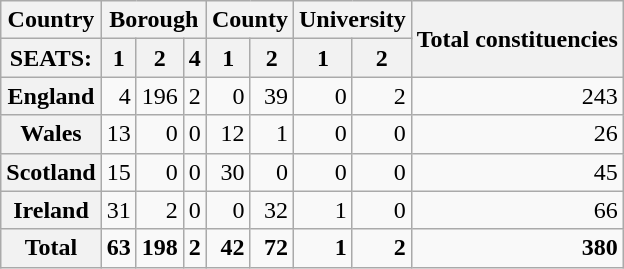<table class="wikitable mw-datatable" style="text-align: right;">
<tr>
<th>Country</th>
<th colspan=3>Borough</th>
<th colspan=2>County</th>
<th colspan=2>University</th>
<th rowspan=2>Total constituencies</th>
</tr>
<tr>
<th>SEATS:</th>
<th>1</th>
<th>2</th>
<th>4</th>
<th>1</th>
<th>2</th>
<th>1</th>
<th>2</th>
</tr>
<tr>
<th>England</th>
<td>4</td>
<td>196</td>
<td>2</td>
<td>0</td>
<td>39</td>
<td>0</td>
<td>2</td>
<td>243</td>
</tr>
<tr>
<th>Wales</th>
<td>13</td>
<td>0</td>
<td>0</td>
<td>12</td>
<td>1</td>
<td>0</td>
<td>0</td>
<td>26</td>
</tr>
<tr>
<th>Scotland</th>
<td>15</td>
<td>0</td>
<td>0</td>
<td>30</td>
<td>0</td>
<td>0</td>
<td>0</td>
<td>45</td>
</tr>
<tr>
<th>Ireland</th>
<td>31</td>
<td>2</td>
<td>0</td>
<td>0</td>
<td>32</td>
<td>1</td>
<td>0</td>
<td>66</td>
</tr>
<tr class="sortbottom" style="font-weight:bold">
<th>Total</th>
<td>63</td>
<td>198</td>
<td>2</td>
<td>42</td>
<td>72</td>
<td>1</td>
<td>2</td>
<td>380</td>
</tr>
</table>
